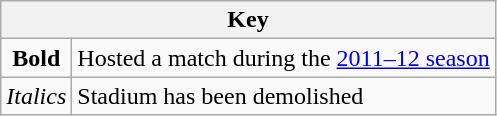<table class="wikitable">
<tr>
<th colspan="2">Key</th>
</tr>
<tr>
<td align="center"><strong>Bold</strong></td>
<td align="left">Hosted a match during the <a href='#'>2011–12 season</a></td>
</tr>
<tr>
<td align="left"><em>Italics</em></td>
<td align="left">Stadium has been demolished</td>
</tr>
</table>
